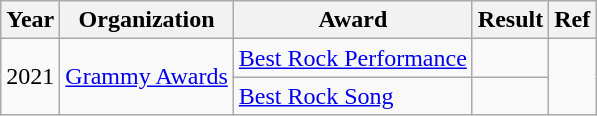<table class="wikitable">
<tr>
<th>Year</th>
<th>Organization</th>
<th>Award</th>
<th>Result</th>
<th>Ref</th>
</tr>
<tr>
<td rowspan="2">2021</td>
<td rowspan="2"><a href='#'>Grammy Awards</a></td>
<td><a href='#'>Best Rock Performance</a></td>
<td></td>
<td rowspan="2" style="text-align:center;"></td>
</tr>
<tr>
<td><a href='#'>Best Rock Song</a></td>
<td></td>
</tr>
</table>
